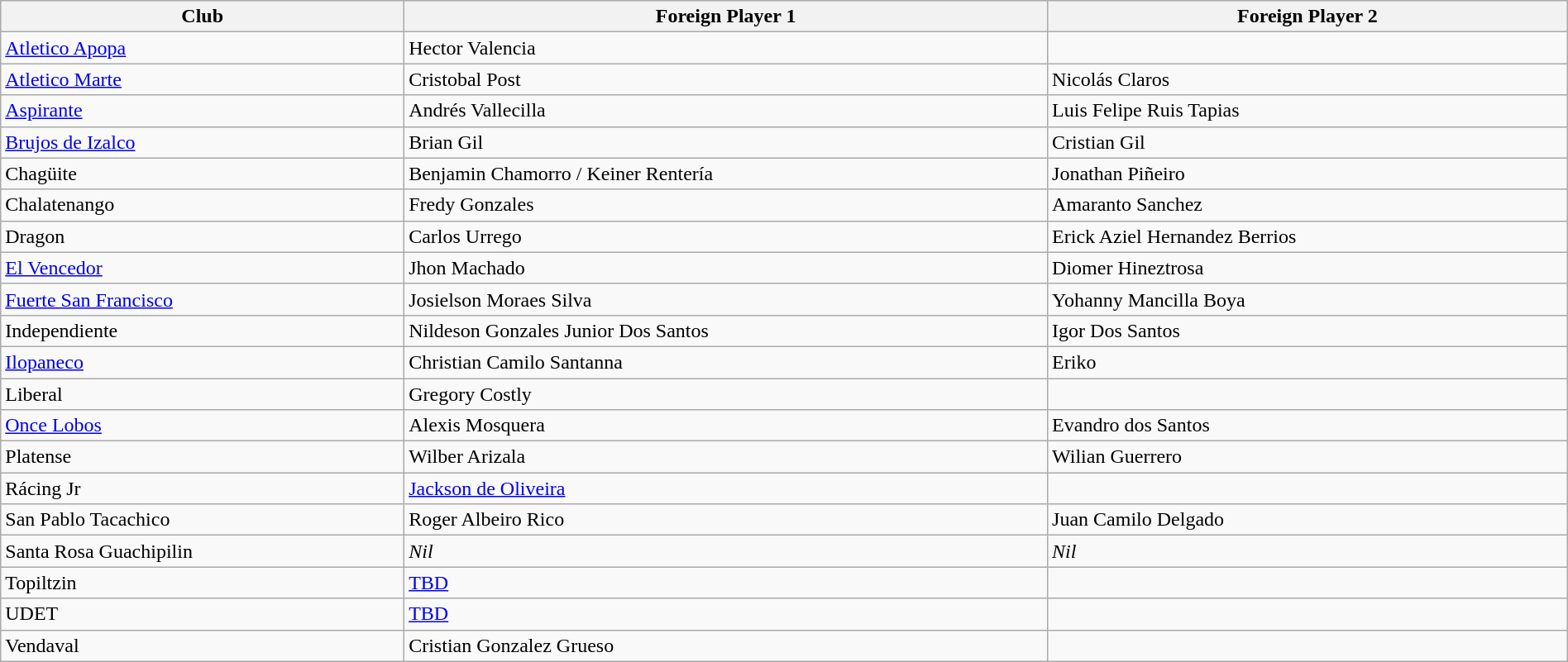<table class="wikitable sortable" style="width:100%">
<tr>
<th>Club</th>
<th>Foreign Player 1</th>
<th>Foreign Player 2</th>
</tr>
<tr style="vertical-align:top;">
<td><a href='#'>Atletico Apopa</a></td>
<td> Hector Valencia</td>
<td></td>
</tr>
<tr style="vertical-align:top;">
<td><a href='#'>Atletico Marte</a></td>
<td> Cristobal Post</td>
<td> Nicolás Claros</td>
</tr>
<tr style="vertical-align:top;">
<td><a href='#'>Aspirante</a></td>
<td> Andrés Vallecilla</td>
<td> Luis Felipe Ruis Tapias</td>
</tr>
<tr style="vertical-align:top;">
<td><a href='#'>Brujos de Izalco</a></td>
<td> Brian Gil</td>
<td> Cristian Gil</td>
</tr>
<tr style="vertical-align:top;">
<td>Chagüite</td>
<td> Benjamin Chamorro /  Keiner Rentería</td>
<td> Jonathan Piñeiro</td>
</tr>
<tr style="vertical-align:top;">
<td>Chalatenango</td>
<td> Fredy Gonzales</td>
<td> Amaranto Sanchez</td>
</tr>
<tr style="vertical-align:top;">
<td>Dragon</td>
<td> Carlos Urrego</td>
<td>  Erick Aziel Hernandez Berrios</td>
</tr>
<tr style="vertical-align:top;">
<td><a href='#'>El Vencedor</a></td>
<td> Jhon Machado</td>
<td> Diomer Hineztrosa</td>
</tr>
<tr style="vertical-align:top;">
<td><a href='#'>Fuerte San Francisco</a></td>
<td> Josielson Moraes Silva</td>
<td> Yohanny Mancilla Boya</td>
</tr>
<tr style="vertical-align:top;">
<td>Independiente</td>
<td> Nildeson Gonzales  Junior Dos Santos</td>
<td> Igor Dos Santos</td>
</tr>
<tr style="vertical-align:top;">
<td><a href='#'>Ilopaneco</a></td>
<td> Christian Camilo Santanna</td>
<td> Eriko</td>
</tr>
<tr style="vertical-align:top;">
<td>Liberal</td>
<td> Gregory Costly</td>
<td></td>
</tr>
<tr style="vertical-align:top;">
<td><a href='#'>Once Lobos</a></td>
<td> Alexis Mosquera</td>
<td> Evandro dos Santos</td>
</tr>
<tr style="vertical-align:top;">
<td>Platense</td>
<td> Wilber Arizala</td>
<td> Wilian Guerrero</td>
</tr>
<tr style="vertical-align:top;">
<td>Rácing Jr</td>
<td> <a href='#'>Jackson de Oliveira</a></td>
<td></td>
</tr>
<tr style="vertical-align:top;">
<td>San Pablo Tacachico</td>
<td> Roger Albeiro Rico</td>
<td> Juan Camilo Delgado</td>
</tr>
<tr style="vertical-align:top;">
<td>Santa Rosa Guachipilin</td>
<td><em>Nil</em></td>
<td><em>Nil</em></td>
</tr>
<tr style="vertical-align:top;">
<td>Topiltzin</td>
<td> <a href='#'>TBD</a></td>
<td></td>
</tr>
<tr style="vertical-align:top;">
<td>UDET</td>
<td> <a href='#'>TBD</a></td>
<td></td>
</tr>
<tr style="vertical-align:top;">
<td>Vendaval</td>
<td> Cristian Gonzalez Grueso</td>
<td></td>
</tr>
</table>
